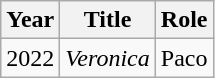<table class="wikitable sortable">
<tr>
<th>Year</th>
<th>Title</th>
<th>Role</th>
</tr>
<tr>
<td>2022</td>
<td><em>Veronica</em></td>
<td>Paco</td>
</tr>
</table>
